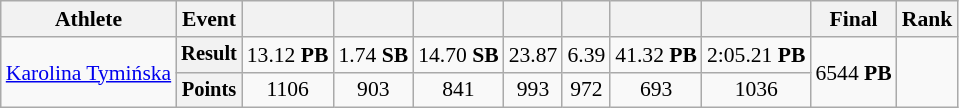<table class="wikitable" style="font-size:90%">
<tr>
<th>Athlete</th>
<th>Event</th>
<th></th>
<th></th>
<th></th>
<th></th>
<th></th>
<th></th>
<th></th>
<th>Final</th>
<th>Rank</th>
</tr>
<tr style=text-align:center>
<td rowspan=2 style=text-align:left><a href='#'>Karolina Tymińska</a></td>
<th style="font-size:95%">Result</th>
<td>13.12 <strong>PB</strong></td>
<td>1.74 <strong>SB</strong></td>
<td>14.70 <strong>SB</strong></td>
<td>23.87</td>
<td>6.39</td>
<td>41.32 <strong>PB</strong></td>
<td>2:05.21 <strong>PB</strong></td>
<td rowspan=2>6544 <strong>PB</strong></td>
<td rowspan=2></td>
</tr>
<tr style=text-align:center>
<th style="font-size:95%">Points</th>
<td>1106</td>
<td>903</td>
<td>841</td>
<td>993</td>
<td>972</td>
<td>693</td>
<td>1036</td>
</tr>
</table>
